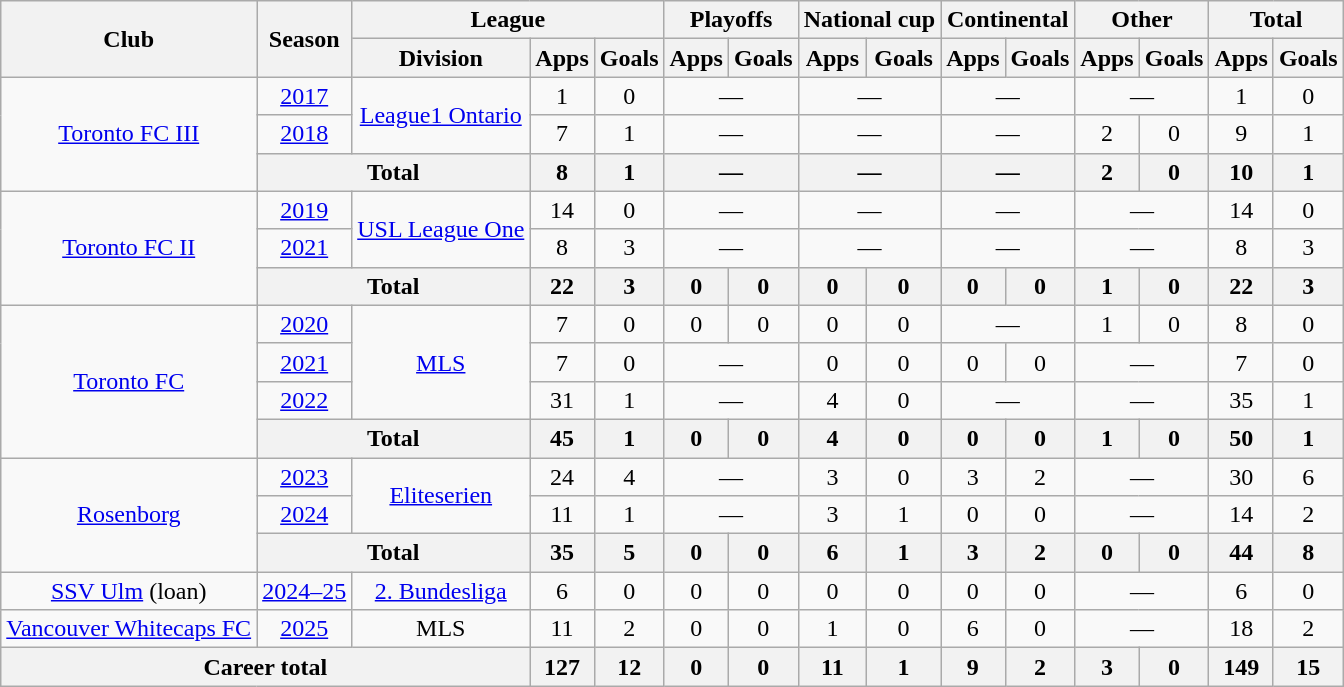<table class="wikitable" style="text-align: center;">
<tr>
<th rowspan="2">Club</th>
<th rowspan="2">Season</th>
<th colspan="3">League</th>
<th colspan="2">Playoffs</th>
<th colspan="2">National cup</th>
<th colspan="2">Continental</th>
<th colspan="2">Other</th>
<th colspan="2">Total</th>
</tr>
<tr>
<th>Division</th>
<th>Apps</th>
<th>Goals</th>
<th>Apps</th>
<th>Goals</th>
<th>Apps</th>
<th>Goals</th>
<th>Apps</th>
<th>Goals</th>
<th>Apps</th>
<th>Goals</th>
<th>Apps</th>
<th>Goals</th>
</tr>
<tr>
<td rowspan="3"><a href='#'>Toronto FC III</a></td>
<td><a href='#'>2017</a></td>
<td rowspan="2"><a href='#'>League1 Ontario</a></td>
<td>1</td>
<td>0</td>
<td colspan="2">—</td>
<td colspan="2">—</td>
<td colspan="2">—</td>
<td colspan="2">—</td>
<td>1</td>
<td>0</td>
</tr>
<tr>
<td><a href='#'>2018</a></td>
<td>7</td>
<td>1</td>
<td colspan="2">—</td>
<td colspan="2">—</td>
<td colspan="2">—</td>
<td>2</td>
<td>0</td>
<td>9</td>
<td>1</td>
</tr>
<tr>
<th colspan="2">Total</th>
<th>8</th>
<th>1</th>
<th colspan="2">—</th>
<th colspan="2">—</th>
<th colspan="2">—</th>
<th>2</th>
<th>0</th>
<th>10</th>
<th>1</th>
</tr>
<tr>
<td rowspan="3"><a href='#'>Toronto FC II</a></td>
<td><a href='#'>2019</a></td>
<td rowspan="2"><a href='#'>USL League One</a></td>
<td>14</td>
<td>0</td>
<td colspan="2">—</td>
<td colspan="2">—</td>
<td colspan="2">—</td>
<td colspan="2">—</td>
<td>14</td>
<td>0</td>
</tr>
<tr>
<td><a href='#'>2021</a></td>
<td>8</td>
<td>3</td>
<td colspan="2">—</td>
<td colspan="2">—</td>
<td colspan="2">—</td>
<td colspan="2">—</td>
<td>8</td>
<td>3</td>
</tr>
<tr>
<th colspan="2">Total</th>
<th>22</th>
<th>3</th>
<th>0</th>
<th>0</th>
<th>0</th>
<th>0</th>
<th>0</th>
<th>0</th>
<th>1</th>
<th>0</th>
<th>22</th>
<th>3</th>
</tr>
<tr>
<td rowspan="4"><a href='#'>Toronto FC</a></td>
<td><a href='#'>2020</a></td>
<td rowspan="3"><a href='#'>MLS</a></td>
<td>7</td>
<td>0</td>
<td>0</td>
<td>0</td>
<td>0</td>
<td>0</td>
<td colspan="2">—</td>
<td>1</td>
<td>0</td>
<td>8</td>
<td>0</td>
</tr>
<tr>
<td><a href='#'>2021</a></td>
<td>7</td>
<td>0</td>
<td colspan="2">—</td>
<td>0</td>
<td>0</td>
<td>0</td>
<td>0</td>
<td colspan="2">—</td>
<td>7</td>
<td>0</td>
</tr>
<tr>
<td><a href='#'>2022</a></td>
<td>31</td>
<td>1</td>
<td colspan="2">—</td>
<td>4</td>
<td>0</td>
<td colspan="2">—</td>
<td colspan="2">—</td>
<td>35</td>
<td>1</td>
</tr>
<tr>
<th colspan="2">Total</th>
<th>45</th>
<th>1</th>
<th>0</th>
<th>0</th>
<th>4</th>
<th>0</th>
<th>0</th>
<th>0</th>
<th>1</th>
<th>0</th>
<th>50</th>
<th>1</th>
</tr>
<tr>
<td rowspan="3"><a href='#'>Rosenborg</a></td>
<td><a href='#'>2023</a></td>
<td rowspan="2"><a href='#'>Eliteserien</a></td>
<td>24</td>
<td>4</td>
<td colspan="2">—</td>
<td>3</td>
<td>0</td>
<td>3</td>
<td>2</td>
<td colspan="2">—</td>
<td>30</td>
<td>6</td>
</tr>
<tr>
<td><a href='#'>2024</a></td>
<td>11</td>
<td>1</td>
<td colspan="2">—</td>
<td>3</td>
<td>1</td>
<td>0</td>
<td>0</td>
<td colspan="2">—</td>
<td>14</td>
<td>2</td>
</tr>
<tr>
<th colspan="2">Total</th>
<th>35</th>
<th>5</th>
<th>0</th>
<th>0</th>
<th>6</th>
<th>1</th>
<th>3</th>
<th>2</th>
<th>0</th>
<th>0</th>
<th>44</th>
<th>8</th>
</tr>
<tr>
<td><a href='#'>SSV Ulm</a> (loan)</td>
<td><a href='#'>2024–25</a></td>
<td><a href='#'>2. Bundesliga</a></td>
<td>6</td>
<td>0</td>
<td>0</td>
<td>0</td>
<td>0</td>
<td>0</td>
<td>0</td>
<td>0</td>
<td colspan="2">—</td>
<td>6</td>
<td>0</td>
</tr>
<tr>
<td><a href='#'>Vancouver Whitecaps FC</a></td>
<td><a href='#'>2025</a></td>
<td>MLS</td>
<td>11</td>
<td>2</td>
<td>0</td>
<td>0</td>
<td>1</td>
<td>0</td>
<td>6</td>
<td>0</td>
<td colspan="2">—</td>
<td>18</td>
<td>2</td>
</tr>
<tr>
<th colspan="3">Career total</th>
<th>127</th>
<th>12</th>
<th>0</th>
<th>0</th>
<th>11</th>
<th>1</th>
<th>9</th>
<th>2</th>
<th>3</th>
<th>0</th>
<th>149</th>
<th>15</th>
</tr>
</table>
